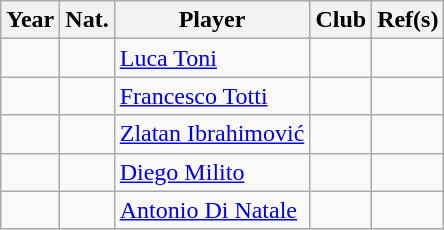<table class="wikitable">
<tr>
<th>Year</th>
<th>Nat.</th>
<th>Player</th>
<th>Club</th>
<th>Ref(s)</th>
</tr>
<tr>
<td></td>
<td></td>
<td><a href='#'>Luca Toni</a></td>
<td></td>
<td></td>
</tr>
<tr>
<td></td>
<td></td>
<td><a href='#'>Francesco Totti</a></td>
<td></td>
<td></td>
</tr>
<tr>
<td></td>
<td></td>
<td><a href='#'>Zlatan Ibrahimović</a></td>
<td></td>
<td></td>
</tr>
<tr>
<td></td>
<td></td>
<td><a href='#'>Diego Milito</a></td>
<td></td>
<td></td>
</tr>
<tr>
<td></td>
<td></td>
<td><a href='#'>Antonio Di Natale</a></td>
<td></td>
<td></td>
</tr>
</table>
